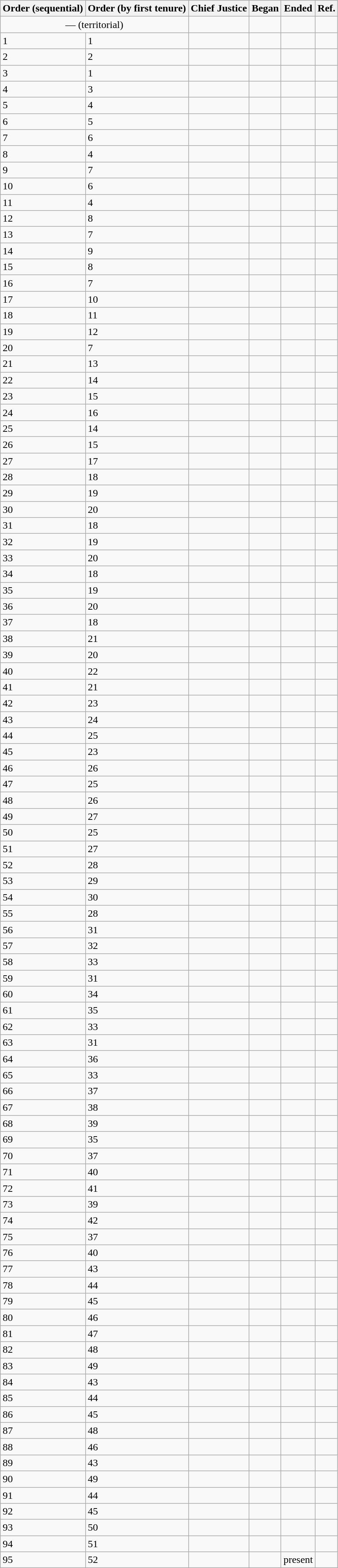<table class="sortable wikitable">
<tr>
<th>Order (sequential)</th>
<th>Order (by first tenure)</th>
<th>Chief Justice</th>
<th>Began</th>
<th>Ended</th>
<th>Ref.</th>
</tr>
<tr>
<td colspan=2 align=center>—  (territorial)</td>
<td></td>
<td></td>
<td></td>
<td></td>
</tr>
<tr>
<td>1</td>
<td>1</td>
<td></td>
<td></td>
<td></td>
<td></td>
</tr>
<tr>
<td>2</td>
<td>2</td>
<td></td>
<td></td>
<td></td>
<td></td>
</tr>
<tr>
<td>3</td>
<td>1</td>
<td></td>
<td></td>
<td></td>
<td></td>
</tr>
<tr>
<td>4</td>
<td>3</td>
<td></td>
<td></td>
<td></td>
<td></td>
</tr>
<tr>
<td>5</td>
<td>4</td>
<td></td>
<td></td>
<td></td>
<td></td>
</tr>
<tr>
<td>6</td>
<td>5</td>
<td></td>
<td></td>
<td></td>
<td></td>
</tr>
<tr>
<td>7</td>
<td>6</td>
<td></td>
<td></td>
<td></td>
<td></td>
</tr>
<tr>
<td>8</td>
<td>4</td>
<td></td>
<td></td>
<td></td>
<td></td>
</tr>
<tr>
<td>9</td>
<td>7</td>
<td></td>
<td></td>
<td></td>
<td></td>
</tr>
<tr>
<td>10</td>
<td>6</td>
<td></td>
<td></td>
<td></td>
<td></td>
</tr>
<tr>
<td>11</td>
<td>4</td>
<td></td>
<td></td>
<td></td>
<td></td>
</tr>
<tr>
<td>12</td>
<td>8</td>
<td></td>
<td></td>
<td></td>
<td></td>
</tr>
<tr>
<td>13</td>
<td>7</td>
<td></td>
<td></td>
<td></td>
<td></td>
</tr>
<tr>
<td>14</td>
<td>9</td>
<td></td>
<td></td>
<td></td>
<td></td>
</tr>
<tr>
<td>15</td>
<td>8</td>
<td></td>
<td></td>
<td></td>
<td></td>
</tr>
<tr>
<td>16</td>
<td>7</td>
<td></td>
<td></td>
<td></td>
<td></td>
</tr>
<tr>
<td>17</td>
<td>10</td>
<td></td>
<td></td>
<td></td>
<td></td>
</tr>
<tr>
<td>18</td>
<td>11</td>
<td></td>
<td></td>
<td></td>
<td></td>
</tr>
<tr>
<td>19</td>
<td>12</td>
<td></td>
<td></td>
<td></td>
<td></td>
</tr>
<tr>
<td>20</td>
<td>7</td>
<td></td>
<td></td>
<td></td>
<td></td>
</tr>
<tr>
<td>21</td>
<td>13</td>
<td></td>
<td></td>
<td></td>
<td></td>
</tr>
<tr>
<td>22</td>
<td>14</td>
<td></td>
<td></td>
<td></td>
<td></td>
</tr>
<tr>
<td>23</td>
<td>15</td>
<td></td>
<td></td>
<td></td>
<td></td>
</tr>
<tr>
<td>24</td>
<td>16</td>
<td></td>
<td></td>
<td></td>
<td></td>
</tr>
<tr>
<td>25</td>
<td>14</td>
<td></td>
<td></td>
<td></td>
<td></td>
</tr>
<tr>
<td>26</td>
<td>15</td>
<td></td>
<td></td>
<td></td>
<td></td>
</tr>
<tr>
<td>27</td>
<td>17</td>
<td></td>
<td></td>
<td></td>
<td></td>
</tr>
<tr>
<td>28</td>
<td>18</td>
<td></td>
<td></td>
<td></td>
<td></td>
</tr>
<tr>
<td>29</td>
<td>19</td>
<td></td>
<td></td>
<td></td>
<td></td>
</tr>
<tr>
<td>30</td>
<td>20</td>
<td></td>
<td></td>
<td></td>
<td></td>
</tr>
<tr>
<td>31</td>
<td>18</td>
<td></td>
<td></td>
<td></td>
<td></td>
</tr>
<tr>
<td>32</td>
<td>19</td>
<td></td>
<td></td>
<td></td>
<td></td>
</tr>
<tr>
<td>33</td>
<td>20</td>
<td></td>
<td></td>
<td></td>
<td></td>
</tr>
<tr>
<td>34</td>
<td>18</td>
<td></td>
<td></td>
<td></td>
<td></td>
</tr>
<tr>
<td>35</td>
<td>19</td>
<td></td>
<td></td>
<td></td>
<td></td>
</tr>
<tr>
<td>36</td>
<td>20</td>
<td></td>
<td></td>
<td></td>
<td></td>
</tr>
<tr>
<td>37</td>
<td>18</td>
<td></td>
<td></td>
<td></td>
<td></td>
</tr>
<tr>
<td>38</td>
<td>21</td>
<td></td>
<td></td>
<td></td>
<td></td>
</tr>
<tr>
<td>39</td>
<td>20</td>
<td></td>
<td></td>
<td></td>
<td></td>
</tr>
<tr>
<td>40</td>
<td>22</td>
<td></td>
<td></td>
<td></td>
<td></td>
</tr>
<tr>
<td>41</td>
<td>21</td>
<td></td>
<td></td>
<td></td>
<td></td>
</tr>
<tr>
<td>42</td>
<td>23</td>
<td></td>
<td></td>
<td></td>
<td></td>
</tr>
<tr>
<td>43</td>
<td>24</td>
<td></td>
<td></td>
<td></td>
<td></td>
</tr>
<tr>
<td>44</td>
<td>25</td>
<td></td>
<td></td>
<td></td>
<td></td>
</tr>
<tr>
<td>45</td>
<td>23</td>
<td></td>
<td></td>
<td></td>
<td></td>
</tr>
<tr>
<td>46</td>
<td>26</td>
<td></td>
<td></td>
<td></td>
<td></td>
</tr>
<tr>
<td>47</td>
<td>25</td>
<td></td>
<td></td>
<td></td>
<td></td>
</tr>
<tr>
<td>48</td>
<td>26</td>
<td></td>
<td></td>
<td></td>
<td></td>
</tr>
<tr>
<td>49</td>
<td>27</td>
<td></td>
<td></td>
<td></td>
<td></td>
</tr>
<tr>
<td>50</td>
<td>25</td>
<td></td>
<td></td>
<td></td>
<td></td>
</tr>
<tr>
<td>51</td>
<td>27</td>
<td></td>
<td></td>
<td></td>
<td></td>
</tr>
<tr>
<td>52</td>
<td>28</td>
<td></td>
<td></td>
<td></td>
<td></td>
</tr>
<tr>
<td>53</td>
<td>29</td>
<td></td>
<td></td>
<td></td>
<td></td>
</tr>
<tr>
<td>54</td>
<td>30</td>
<td></td>
<td></td>
<td></td>
<td></td>
</tr>
<tr>
<td>55</td>
<td>28</td>
<td></td>
<td></td>
<td></td>
<td></td>
</tr>
<tr>
<td>56</td>
<td>31</td>
<td></td>
<td></td>
<td></td>
<td></td>
</tr>
<tr>
<td>57</td>
<td>32</td>
<td></td>
<td></td>
<td></td>
<td></td>
</tr>
<tr>
<td>58</td>
<td>33</td>
<td></td>
<td></td>
<td></td>
<td></td>
</tr>
<tr>
<td>59</td>
<td>31</td>
<td></td>
<td></td>
<td></td>
<td></td>
</tr>
<tr>
<td>60</td>
<td>34</td>
<td></td>
<td></td>
<td></td>
<td></td>
</tr>
<tr>
<td>61</td>
<td>35</td>
<td></td>
<td></td>
<td></td>
<td></td>
</tr>
<tr>
<td>62</td>
<td>33</td>
<td></td>
<td></td>
<td></td>
<td></td>
</tr>
<tr>
<td>63</td>
<td>31</td>
<td></td>
<td></td>
<td></td>
<td></td>
</tr>
<tr>
<td>64</td>
<td>36</td>
<td></td>
<td></td>
<td></td>
<td></td>
</tr>
<tr>
<td>65</td>
<td>33</td>
<td></td>
<td></td>
<td></td>
<td></td>
</tr>
<tr>
<td>66</td>
<td>37</td>
<td></td>
<td></td>
<td></td>
<td></td>
</tr>
<tr>
<td>67</td>
<td>38</td>
<td></td>
<td></td>
<td></td>
<td></td>
</tr>
<tr>
<td>68</td>
<td>39</td>
<td></td>
<td></td>
<td></td>
<td></td>
</tr>
<tr>
<td>69</td>
<td>35</td>
<td></td>
<td></td>
<td></td>
<td></td>
</tr>
<tr>
<td>70</td>
<td>37</td>
<td></td>
<td></td>
<td></td>
<td></td>
</tr>
<tr>
<td>71</td>
<td>40</td>
<td></td>
<td></td>
<td></td>
<td></td>
</tr>
<tr>
<td>72</td>
<td>41</td>
<td></td>
<td></td>
<td></td>
<td></td>
</tr>
<tr>
<td>73</td>
<td>39</td>
<td></td>
<td></td>
<td></td>
<td></td>
</tr>
<tr>
<td>74</td>
<td>42</td>
<td></td>
<td></td>
<td></td>
<td></td>
</tr>
<tr>
<td>75</td>
<td>37</td>
<td></td>
<td></td>
<td></td>
<td></td>
</tr>
<tr>
<td>76</td>
<td>40</td>
<td></td>
<td></td>
<td></td>
<td></td>
</tr>
<tr>
<td>77</td>
<td>43</td>
<td></td>
<td></td>
<td></td>
<td></td>
</tr>
<tr>
<td>78</td>
<td>44</td>
<td></td>
<td></td>
<td></td>
<td></td>
</tr>
<tr>
<td>79</td>
<td>45</td>
<td></td>
<td></td>
<td></td>
<td></td>
</tr>
<tr>
<td>80</td>
<td>46</td>
<td></td>
<td></td>
<td></td>
<td></td>
</tr>
<tr>
<td>81</td>
<td>47</td>
<td></td>
<td></td>
<td></td>
<td></td>
</tr>
<tr>
<td>82</td>
<td>48</td>
<td></td>
<td></td>
<td></td>
<td></td>
</tr>
<tr>
<td>83</td>
<td>49</td>
<td></td>
<td></td>
<td></td>
<td></td>
</tr>
<tr>
<td>84</td>
<td>43</td>
<td></td>
<td></td>
<td></td>
<td></td>
</tr>
<tr>
<td>85</td>
<td>44</td>
<td></td>
<td></td>
<td></td>
<td></td>
</tr>
<tr>
<td>86</td>
<td>45</td>
<td></td>
<td></td>
<td></td>
<td></td>
</tr>
<tr>
<td>87</td>
<td>48</td>
<td></td>
<td></td>
<td></td>
<td></td>
</tr>
<tr>
<td>88</td>
<td>46</td>
<td></td>
<td></td>
<td></td>
<td></td>
</tr>
<tr>
<td>89</td>
<td>43</td>
<td></td>
<td></td>
<td></td>
<td></td>
</tr>
<tr>
<td>90</td>
<td>49</td>
<td></td>
<td></td>
<td></td>
<td></td>
</tr>
<tr>
<td>91</td>
<td>44</td>
<td></td>
<td></td>
<td></td>
<td></td>
</tr>
<tr>
<td>92</td>
<td>45</td>
<td></td>
<td></td>
<td></td>
<td></td>
</tr>
<tr>
<td>93</td>
<td>50</td>
<td></td>
<td></td>
<td></td>
<td></td>
</tr>
<tr>
<td>94</td>
<td>51</td>
<td></td>
<td></td>
<td></td>
<td></td>
</tr>
<tr>
<td>95</td>
<td>52</td>
<td></td>
<td></td>
<td>present</td>
<td></td>
</tr>
</table>
